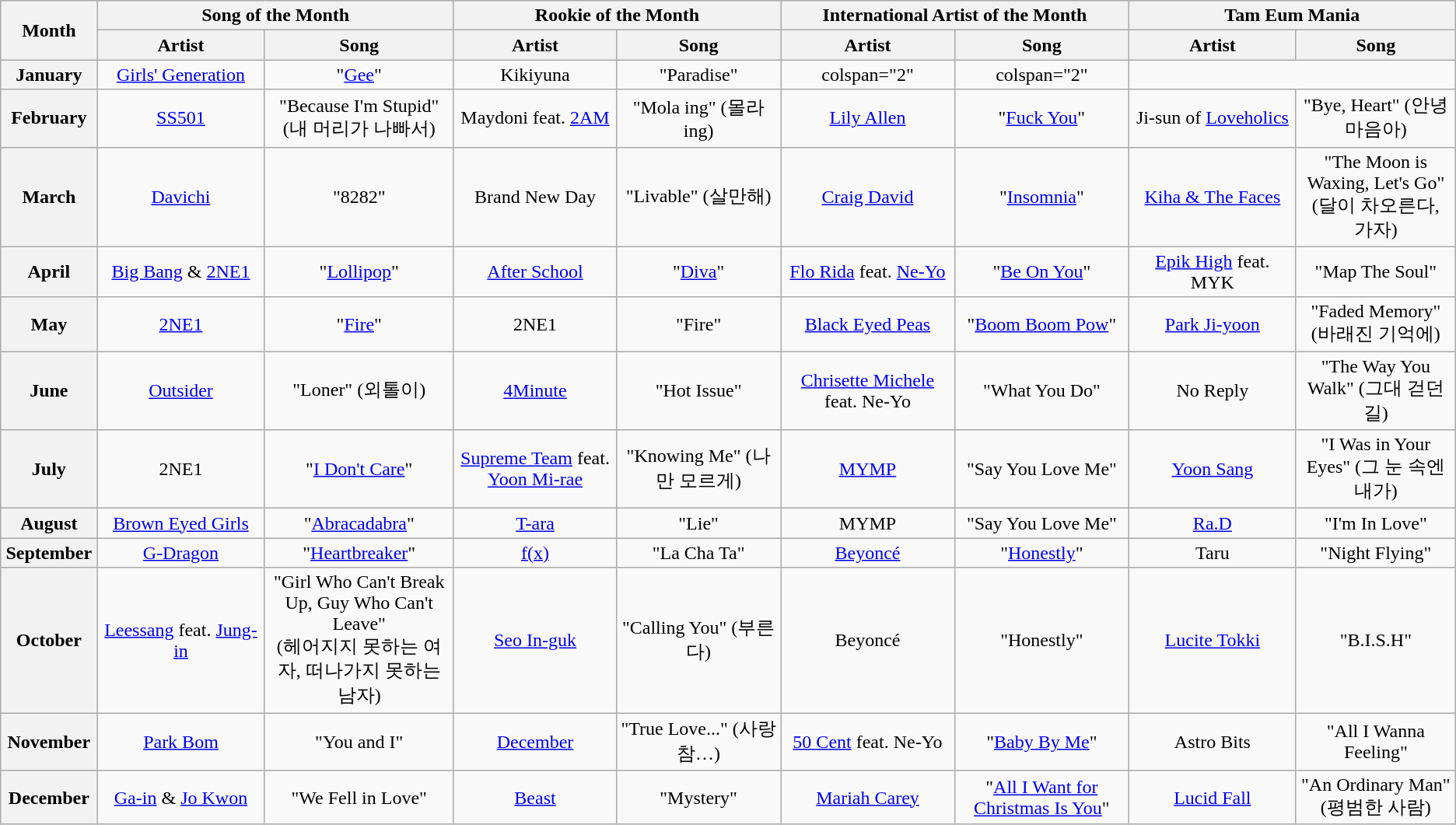<table class="wikitable plainrowheaders" style="text-align:center;">
<tr>
<th rowspan="2" style="width:5em;">Month</th>
<th colspan="2">Song of the Month</th>
<th colspan="2">Rookie of the Month</th>
<th colspan="2">International Artist of the Month</th>
<th colspan="2">Tam Eum Mania</th>
</tr>
<tr>
<th style="width:20em;">Artist</th>
<th style="width:20em;">Song</th>
<th style="width:20em;">Artist</th>
<th style="width:20em;">Song</th>
<th style="width:20em;">Artist</th>
<th style="width:20em;">Song</th>
<th style="width:20em;">Artist</th>
<th style="width:20em;">Song</th>
</tr>
<tr>
<th>January</th>
<td><a href='#'>Girls' Generation</a></td>
<td>"<a href='#'>Gee</a>"</td>
<td>Kikiyuna</td>
<td>"Paradise"</td>
<td>colspan="2" </td>
<td>colspan="2" </td>
</tr>
<tr>
<th>February</th>
<td><a href='#'>SS501</a></td>
<td>"Because I'm Stupid" (내 머리가 나빠서)</td>
<td>Maydoni feat. <a href='#'>2AM</a></td>
<td>"Mola ing" (몰라 ing)</td>
<td><a href='#'>Lily Allen</a></td>
<td>"<a href='#'>Fuck You</a>"</td>
<td>Ji-sun of <a href='#'>Loveholics</a></td>
<td>"Bye, Heart" (안녕 마음아)</td>
</tr>
<tr>
<th>March</th>
<td><a href='#'>Davichi</a></td>
<td>"8282"</td>
<td>Brand New Day</td>
<td>"Livable" (살만해)</td>
<td><a href='#'>Craig David</a></td>
<td>"<a href='#'>Insomnia</a>"</td>
<td><a href='#'>Kiha & The Faces</a></td>
<td>"The Moon is Waxing, Let's Go" (달이 차오른다, 가자)</td>
</tr>
<tr>
<th>April</th>
<td><a href='#'>Big Bang</a> & <a href='#'>2NE1</a></td>
<td>"<a href='#'>Lollipop</a>"</td>
<td><a href='#'>After School</a></td>
<td>"<a href='#'>Diva</a>"</td>
<td><a href='#'>Flo Rida</a> feat. <a href='#'>Ne-Yo</a></td>
<td>"<a href='#'>Be On You</a>"</td>
<td><a href='#'>Epik High</a> feat. MYK</td>
<td>"Map The Soul"</td>
</tr>
<tr>
<th>May</th>
<td><a href='#'>2NE1</a></td>
<td>"<a href='#'>Fire</a>"</td>
<td>2NE1</td>
<td>"Fire"</td>
<td><a href='#'>Black Eyed Peas</a></td>
<td>"<a href='#'>Boom Boom Pow</a>"</td>
<td><a href='#'>Park Ji-yoon</a></td>
<td>"Faded Memory" (바래진 기억에)</td>
</tr>
<tr>
<th>June</th>
<td><a href='#'>Outsider</a></td>
<td>"Loner" (외톨이)</td>
<td><a href='#'>4Minute</a></td>
<td>"Hot Issue"</td>
<td><a href='#'>Chrisette Michele</a> feat. Ne-Yo</td>
<td>"What You Do"</td>
<td>No Reply</td>
<td>"The Way You Walk" (그대 걷던 길)</td>
</tr>
<tr>
<th>July</th>
<td>2NE1</td>
<td>"<a href='#'>I Don't Care</a>"</td>
<td><a href='#'>Supreme Team</a> feat. <a href='#'>Yoon Mi-rae</a></td>
<td>"Knowing Me" (나만 모르게)</td>
<td><a href='#'>MYMP</a></td>
<td>"Say You Love Me"</td>
<td><a href='#'>Yoon Sang</a></td>
<td>"I Was in Your Eyes" (그 눈 속엔 내가)</td>
</tr>
<tr>
<th>August</th>
<td><a href='#'>Brown Eyed Girls</a></td>
<td>"<a href='#'>Abracadabra</a>"</td>
<td><a href='#'>T-ara</a></td>
<td>"Lie"</td>
<td>MYMP</td>
<td>"Say You Love Me"</td>
<td><a href='#'>Ra.D</a></td>
<td>"I'm In Love"</td>
</tr>
<tr>
<th>September</th>
<td><a href='#'>G-Dragon</a></td>
<td>"<a href='#'>Heartbreaker</a>"</td>
<td><a href='#'>f(x)</a></td>
<td>"La Cha Ta"</td>
<td><a href='#'>Beyoncé</a></td>
<td>"<a href='#'>Honestly</a>"</td>
<td>Taru</td>
<td>"Night Flying"</td>
</tr>
<tr>
<th>October</th>
<td><a href='#'>Leessang</a> feat. <a href='#'>Jung-in</a></td>
<td>"Girl Who Can't Break Up, Guy Who Can't Leave"<br>(헤어지지 못하는 여자, 떠나가지 못하는 남자)</td>
<td><a href='#'>Seo In-guk</a></td>
<td>"Calling You" (부른다)</td>
<td>Beyoncé</td>
<td>"Honestly"</td>
<td><a href='#'>Lucite Tokki</a></td>
<td>"B.I.S.H"</td>
</tr>
<tr>
<th>November</th>
<td><a href='#'>Park Bom</a></td>
<td>"You and I"</td>
<td><a href='#'>December</a></td>
<td>"True Love..." (사랑 참…)</td>
<td><a href='#'>50 Cent</a> feat. Ne-Yo</td>
<td>"<a href='#'>Baby By Me</a>"</td>
<td>Astro Bits</td>
<td>"All I Wanna Feeling"</td>
</tr>
<tr>
<th>December</th>
<td><a href='#'>Ga-in</a> & <a href='#'>Jo Kwon</a></td>
<td>"We Fell in Love"</td>
<td><a href='#'>Beast</a></td>
<td>"Mystery"</td>
<td><a href='#'>Mariah Carey</a></td>
<td>"<a href='#'>All I Want for Christmas Is You</a>"</td>
<td><a href='#'>Lucid Fall</a></td>
<td>"An Ordinary Man" (평범한 사람)</td>
</tr>
</table>
